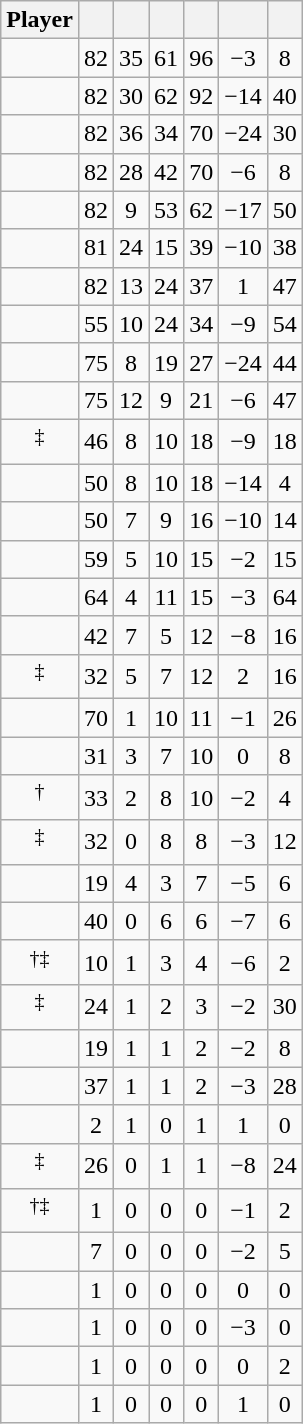<table class="wikitable sortable" style="text-align:center;">
<tr>
<th>Player</th>
<th></th>
<th></th>
<th></th>
<th></th>
<th data-sort-type="number"></th>
<th></th>
</tr>
<tr>
<td></td>
<td>82</td>
<td>35</td>
<td>61</td>
<td>96</td>
<td>−3</td>
<td>8</td>
</tr>
<tr>
<td></td>
<td>82</td>
<td>30</td>
<td>62</td>
<td>92</td>
<td>−14</td>
<td>40</td>
</tr>
<tr>
<td></td>
<td>82</td>
<td>36</td>
<td>34</td>
<td>70</td>
<td>−24</td>
<td>30</td>
</tr>
<tr>
<td></td>
<td>82</td>
<td>28</td>
<td>42</td>
<td>70</td>
<td>−6</td>
<td>8</td>
</tr>
<tr>
<td></td>
<td>82</td>
<td>9</td>
<td>53</td>
<td>62</td>
<td>−17</td>
<td>50</td>
</tr>
<tr>
<td></td>
<td>81</td>
<td>24</td>
<td>15</td>
<td>39</td>
<td>−10</td>
<td>38</td>
</tr>
<tr>
<td></td>
<td>82</td>
<td>13</td>
<td>24</td>
<td>37</td>
<td>1</td>
<td>47</td>
</tr>
<tr>
<td></td>
<td>55</td>
<td>10</td>
<td>24</td>
<td>34</td>
<td>−9</td>
<td>54</td>
</tr>
<tr>
<td></td>
<td>75</td>
<td>8</td>
<td>19</td>
<td>27</td>
<td>−24</td>
<td>44</td>
</tr>
<tr>
<td></td>
<td>75</td>
<td>12</td>
<td>9</td>
<td>21</td>
<td>−6</td>
<td>47</td>
</tr>
<tr>
<td><sup>‡</sup></td>
<td>46</td>
<td>8</td>
<td>10</td>
<td>18</td>
<td>−9</td>
<td>18</td>
</tr>
<tr>
<td></td>
<td>50</td>
<td>8</td>
<td>10</td>
<td>18</td>
<td>−14</td>
<td>4</td>
</tr>
<tr>
<td></td>
<td>50</td>
<td>7</td>
<td>9</td>
<td>16</td>
<td>−10</td>
<td>14</td>
</tr>
<tr>
<td></td>
<td>59</td>
<td>5</td>
<td>10</td>
<td>15</td>
<td>−2</td>
<td>15</td>
</tr>
<tr>
<td></td>
<td>64</td>
<td>4</td>
<td>11</td>
<td>15</td>
<td>−3</td>
<td>64</td>
</tr>
<tr>
<td></td>
<td>42</td>
<td>7</td>
<td>5</td>
<td>12</td>
<td>−8</td>
<td>16</td>
</tr>
<tr>
<td><sup>‡</sup></td>
<td>32</td>
<td>5</td>
<td>7</td>
<td>12</td>
<td>2</td>
<td>16</td>
</tr>
<tr>
<td></td>
<td>70</td>
<td>1</td>
<td>10</td>
<td>11</td>
<td>−1</td>
<td>26</td>
</tr>
<tr>
<td></td>
<td>31</td>
<td>3</td>
<td>7</td>
<td>10</td>
<td>0</td>
<td>8</td>
</tr>
<tr>
<td><sup>†</sup></td>
<td>33</td>
<td>2</td>
<td>8</td>
<td>10</td>
<td>−2</td>
<td>4</td>
</tr>
<tr>
<td><sup>‡</sup></td>
<td>32</td>
<td>0</td>
<td>8</td>
<td>8</td>
<td>−3</td>
<td>12</td>
</tr>
<tr>
<td></td>
<td>19</td>
<td>4</td>
<td>3</td>
<td>7</td>
<td>−5</td>
<td>6</td>
</tr>
<tr>
<td></td>
<td>40</td>
<td>0</td>
<td>6</td>
<td>6</td>
<td>−7</td>
<td>6</td>
</tr>
<tr>
<td><sup>†‡</sup></td>
<td>10</td>
<td>1</td>
<td>3</td>
<td>4</td>
<td>−6</td>
<td>2</td>
</tr>
<tr>
<td><sup>‡</sup></td>
<td>24</td>
<td>1</td>
<td>2</td>
<td>3</td>
<td>−2</td>
<td>30</td>
</tr>
<tr>
<td></td>
<td>19</td>
<td>1</td>
<td>1</td>
<td>2</td>
<td>−2</td>
<td>8</td>
</tr>
<tr>
<td></td>
<td>37</td>
<td>1</td>
<td>1</td>
<td>2</td>
<td>−3</td>
<td>28</td>
</tr>
<tr>
<td></td>
<td>2</td>
<td>1</td>
<td>0</td>
<td>1</td>
<td>1</td>
<td>0</td>
</tr>
<tr>
<td><sup>‡</sup></td>
<td>26</td>
<td>0</td>
<td>1</td>
<td>1</td>
<td>−8</td>
<td>24</td>
</tr>
<tr>
<td><sup>†‡</sup></td>
<td>1</td>
<td>0</td>
<td>0</td>
<td>0</td>
<td>−1</td>
<td>2</td>
</tr>
<tr>
<td></td>
<td>7</td>
<td>0</td>
<td>0</td>
<td>0</td>
<td>−2</td>
<td>5</td>
</tr>
<tr>
<td></td>
<td>1</td>
<td>0</td>
<td>0</td>
<td>0</td>
<td>0</td>
<td>0</td>
</tr>
<tr>
<td></td>
<td>1</td>
<td>0</td>
<td>0</td>
<td>0</td>
<td>−3</td>
<td>0</td>
</tr>
<tr>
<td></td>
<td>1</td>
<td>0</td>
<td>0</td>
<td>0</td>
<td>0</td>
<td>2</td>
</tr>
<tr>
<td></td>
<td>1</td>
<td>0</td>
<td>0</td>
<td>0</td>
<td>1</td>
<td>0</td>
</tr>
</table>
